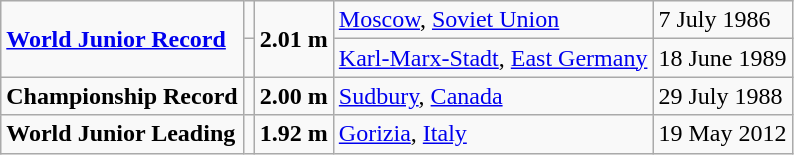<table class="wikitable">
<tr>
<td rowspan=2><strong><a href='#'>World Junior Record</a></strong></td>
<td></td>
<td rowspan=2><strong>2.01 m</strong></td>
<td><a href='#'>Moscow</a>, <a href='#'>Soviet Union</a></td>
<td>7 July 1986</td>
</tr>
<tr>
<td></td>
<td><a href='#'>Karl-Marx-Stadt</a>, <a href='#'>East Germany</a></td>
<td>18 June 1989</td>
</tr>
<tr>
<td><strong>Championship Record</strong></td>
<td></td>
<td><strong>2.00 m</strong></td>
<td><a href='#'>Sudbury</a>, <a href='#'>Canada</a></td>
<td>29 July 1988</td>
</tr>
<tr>
<td><strong>World Junior Leading</strong></td>
<td></td>
<td><strong>1.92 m</strong></td>
<td><a href='#'>Gorizia</a>, <a href='#'>Italy</a></td>
<td>19 May 2012</td>
</tr>
</table>
